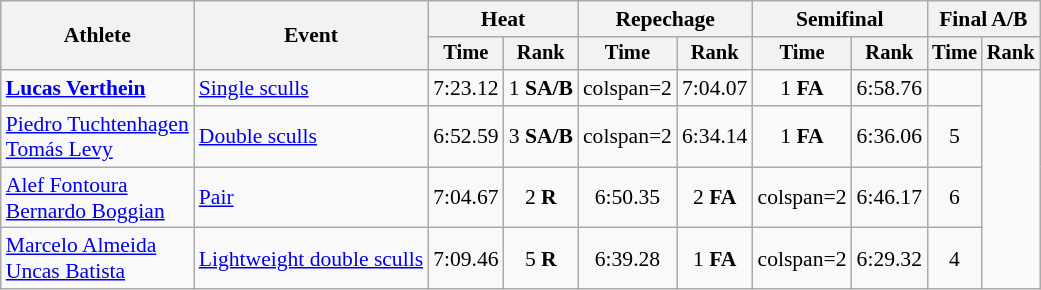<table class=wikitable style=font-size:90%;text-align:center>
<tr>
<th rowspan=2>Athlete</th>
<th rowspan=2>Event</th>
<th colspan=2>Heat</th>
<th colspan=2>Repechage</th>
<th colspan=2>Semifinal</th>
<th colspan=2>Final A/B</th>
</tr>
<tr style=font-size:95%>
<th>Time</th>
<th>Rank</th>
<th>Time</th>
<th>Rank</th>
<th>Time</th>
<th>Rank</th>
<th>Time</th>
<th>Rank</th>
</tr>
<tr>
<td align=left><strong><a href='#'>Lucas Verthein</a></strong></td>
<td align=left><a href='#'>Single sculls</a></td>
<td>7:23.12</td>
<td>1 <strong>SA/B</strong></td>
<td>colspan=2 </td>
<td>7:04.07</td>
<td>1 <strong>FA</strong></td>
<td>6:58.76</td>
<td></td>
</tr>
<tr>
<td align=left><a href='#'>Piedro Tuchtenhagen</a><br><a href='#'>Tomás Levy</a></td>
<td align=left><a href='#'>Double sculls</a></td>
<td>6:52.59</td>
<td>3 <strong>SA/B</strong></td>
<td>colspan=2 </td>
<td>6:34.14</td>
<td>1 <strong>FA</strong></td>
<td>6:36.06</td>
<td>5</td>
</tr>
<tr>
<td align=left><a href='#'>Alef Fontoura</a><br><a href='#'>Bernardo Boggian</a></td>
<td align=left><a href='#'>Pair</a></td>
<td>7:04.67</td>
<td>2 <strong>R</strong></td>
<td>6:50.35</td>
<td>2 <strong>FA</strong></td>
<td>colspan=2 </td>
<td>6:46.17</td>
<td>6</td>
</tr>
<tr>
<td align=left><a href='#'>Marcelo Almeida</a><br><a href='#'>Uncas Batista</a></td>
<td align=left><a href='#'>Lightweight double sculls</a></td>
<td>7:09.46</td>
<td>5 <strong>R</strong></td>
<td>6:39.28</td>
<td>1 <strong>FA</strong></td>
<td>colspan=2 </td>
<td>6:29.32</td>
<td>4</td>
</tr>
</table>
